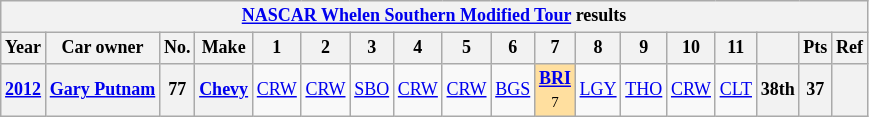<table class="wikitable" style="text-align:center; font-size:75%">
<tr>
<th colspan=18><a href='#'>NASCAR Whelen Southern Modified Tour</a> results</th>
</tr>
<tr>
<th>Year</th>
<th>Car owner</th>
<th>No.</th>
<th>Make</th>
<th>1</th>
<th>2</th>
<th>3</th>
<th>4</th>
<th>5</th>
<th>6</th>
<th>7</th>
<th>8</th>
<th>9</th>
<th>10</th>
<th>11</th>
<th></th>
<th>Pts</th>
<th>Ref</th>
</tr>
<tr>
<th><a href='#'>2012</a></th>
<th><a href='#'>Gary Putnam</a></th>
<th>77</th>
<th><a href='#'>Chevy</a></th>
<td><a href='#'>CRW</a></td>
<td><a href='#'>CRW</a></td>
<td><a href='#'>SBO</a></td>
<td><a href='#'>CRW</a></td>
<td><a href='#'>CRW</a></td>
<td><a href='#'>BGS</a></td>
<td style="background:#FFDF9F;"><strong><a href='#'>BRI</a></strong><br><small>7</small></td>
<td><a href='#'>LGY</a></td>
<td><a href='#'>THO</a></td>
<td><a href='#'>CRW</a></td>
<td><a href='#'>CLT</a></td>
<th>38th</th>
<th>37</th>
<th></th>
</tr>
</table>
